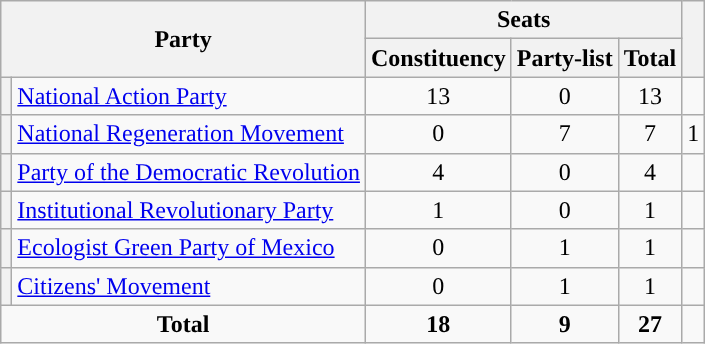<table class="wikitable" style="text-align:center;">
<tr>
<th colspan="2" rowspan="2">Party</th>
<th colspan="3">Seats</th>
<th rowspan="2"></th>
</tr>
<tr>
<th style="width:3em"><strong>Constituency</strong></th>
<th>Party-list</th>
<th>Total</th>
</tr>
<tr>
<th style="background-color:"></th>
<td style="text-align:left;"><a href='#'>National Action Party</a></td>
<td>13</td>
<td>0</td>
<td>13</td>
<td></td>
</tr>
<tr>
<th style="background-color:"></th>
<td style="text-align:left;"><a href='#'>National Regeneration Movement</a></td>
<td>0</td>
<td>7</td>
<td>7</td>
<td> 1</td>
</tr>
<tr>
<th style="background-color:"></th>
<td style="text-align:left;"><a href='#'>Party of the Democratic Revolution</a></td>
<td>4</td>
<td>0</td>
<td>4</td>
<td></td>
</tr>
<tr>
<th style="background-color:"></th>
<td style="text-align:left;"><a href='#'>Institutional Revolutionary Party</a></td>
<td>1</td>
<td>0</td>
<td>1</td>
<td></td>
</tr>
<tr>
<th style="background-color:"></th>
<td style="text-align:left;"><a href='#'>Ecologist Green Party of Mexico</a></td>
<td>0</td>
<td>1</td>
<td>1</td>
<td></td>
</tr>
<tr>
<th style="background-color:"></th>
<td style="text-align:left;"><a href='#'>Citizens' Movement</a></td>
<td>0</td>
<td>1</td>
<td>1</td>
<td></td>
</tr>
<tr>
<td colspan="2"><strong>Total</strong></td>
<td><strong>18</strong></td>
<td><strong>9</strong></td>
<td><strong>27</strong></td>
<td></td>
</tr>
</table>
